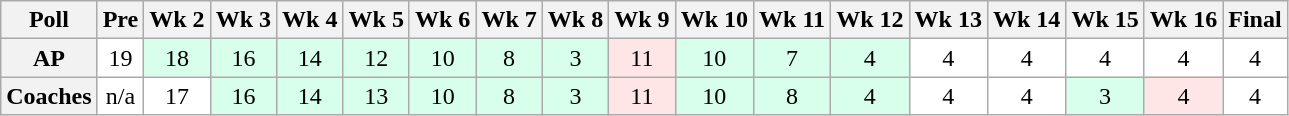<table class="wikitable" style="white-space:nowrap;text-align:center;">
<tr>
<th>Poll</th>
<th>Pre</th>
<th>Wk 2</th>
<th>Wk 3</th>
<th>Wk 4</th>
<th>Wk 5</th>
<th>Wk 6</th>
<th>Wk 7</th>
<th>Wk 8</th>
<th>Wk 9</th>
<th>Wk 10</th>
<th>Wk 11</th>
<th>Wk 12</th>
<th>Wk 13</th>
<th>Wk 14</th>
<th>Wk 15</th>
<th>Wk 16</th>
<th>Final</th>
</tr>
<tr>
<th>AP</th>
<td style="background:#FFF;">19</td>
<td style="background:#D8FFEB;">18</td>
<td style="background:#D8FFEB;">16</td>
<td style="background:#D8FFEB;">14</td>
<td style="background:#D8FFEB;">12</td>
<td style="background:#D8FFEB;">10</td>
<td style="background:#D8FFEB;">8</td>
<td style="background:#D8FFEB;">3</td>
<td style="background:#FFE6E6;">11</td>
<td style="background:#D8FFEB;">10</td>
<td style="background:#D8FFEB;">7</td>
<td style="background:#D8FFEB;">4</td>
<td style="background:#FFF;">4</td>
<td style="background:#FFF;">4</td>
<td style="background:#FFF;">4</td>
<td style="background:#FFF;">4</td>
<td style="background:#FFF;">4</td>
</tr>
<tr>
<th>Coaches</th>
<td style="background:#FFF;">n/a</td>
<td style="background:#FFF;">17</td>
<td style="background:#D8FFEB;">16</td>
<td style="background:#D8FFEB;">14</td>
<td style="background:#D8FFEB;">13</td>
<td style="background:#D8FFEB;">10</td>
<td style="background:#D8FFEB;">8</td>
<td style="background:#D8FFEB;">3</td>
<td style="background:#FFE6E6;">11</td>
<td style="background:#D8FFEB;">10</td>
<td style="background:#D8FFEB;">8</td>
<td style="background:#D8FFEB;">4</td>
<td style="background:#FFF;">4</td>
<td style="background:#FFF;">4</td>
<td style="background:#D8FFEB;">3</td>
<td style="background:#FFE6E6;">4</td>
<td style="background:#FFF;">4</td>
</tr>
</table>
